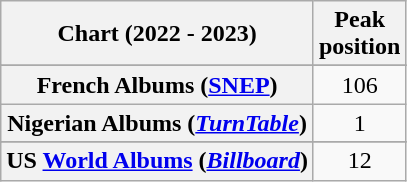<table class="wikitable sortable plainrowheaders" style="text-align:center">
<tr>
<th scope="col">Chart (2022 - 2023)</th>
<th scope="col">Peak<br>position</th>
</tr>
<tr>
</tr>
<tr>
</tr>
<tr>
<th scope = "row">French Albums (<a href='#'>SNEP</a>)</th>
<td>106</td>
</tr>
<tr>
<th scope="row">Nigerian Albums (<a href='#'><em>TurnTable</em></a>)</th>
<td>1</td>
</tr>
<tr>
</tr>
<tr>
</tr>
<tr>
<th scope="row">US <a href='#'>World Albums</a> (<em><a href='#'>Billboard</a></em>)</th>
<td>12</td>
</tr>
</table>
